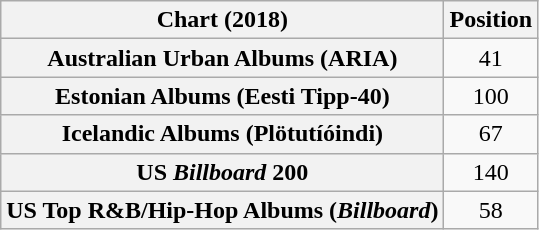<table class="wikitable sortable plainrowheaders" style="text-align:center">
<tr>
<th scope="col">Chart (2018)</th>
<th scope="col">Position</th>
</tr>
<tr>
<th scope="row">Australian Urban Albums (ARIA)</th>
<td style="text-align:center;">41</td>
</tr>
<tr>
<th scope="row">Estonian Albums (Eesti Tipp-40)</th>
<td>100</td>
</tr>
<tr>
<th scope="row">Icelandic Albums (Plötutíóindi)</th>
<td>67</td>
</tr>
<tr>
<th scope="row">US <em>Billboard</em> 200</th>
<td>140</td>
</tr>
<tr>
<th scope="row">US Top R&B/Hip-Hop Albums (<em>Billboard</em>)</th>
<td>58</td>
</tr>
</table>
